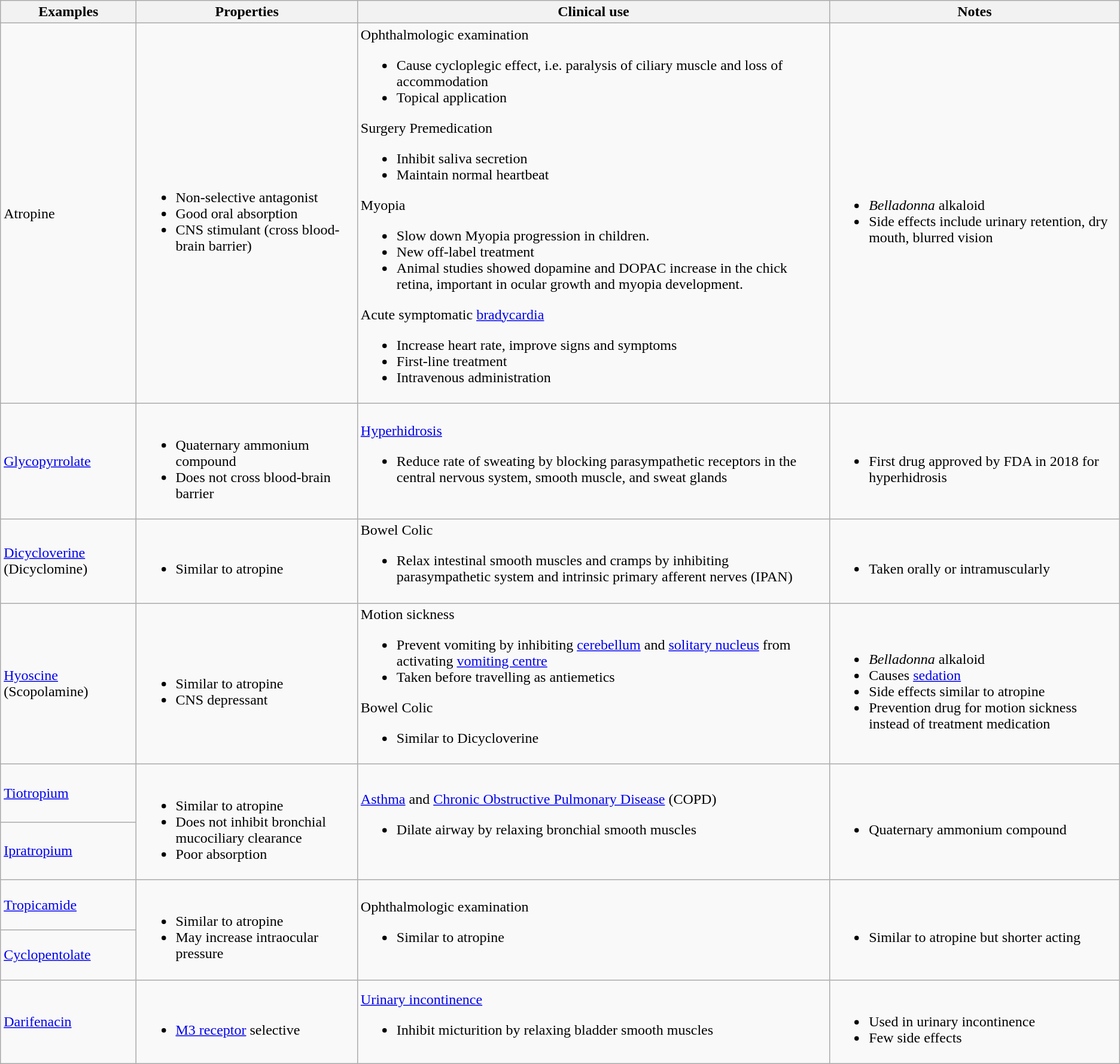<table class="wikitable">
<tr>
<th>Examples</th>
<th>Properties</th>
<th>Clinical use</th>
<th>Notes</th>
</tr>
<tr>
<td>Atropine</td>
<td><br><ul><li>Non-selective antagonist</li><li>Good oral absorption</li><li>CNS stimulant (cross blood-brain barrier)</li></ul></td>
<td>Ophthalmologic examination<br><ul><li>Cause cycloplegic effect, i.e. paralysis of ciliary muscle and loss of accommodation</li><li>Topical application</li></ul>Surgery Premedication<ul><li>Inhibit saliva secretion</li><li>Maintain normal heartbeat</li></ul>Myopia<ul><li>Slow down Myopia progression in children.</li><li>New off-label treatment</li><li>Animal studies showed dopamine and DOPAC increase in the chick retina, important in ocular growth and myopia development.</li></ul>Acute symptomatic <a href='#'>bradycardia</a><ul><li>Increase heart rate, improve signs and symptoms</li><li>First-line treatment</li><li>Intravenous administration</li></ul></td>
<td><br><ul><li><em>Belladonna</em> alkaloid</li><li>Side effects include urinary retention, dry mouth, blurred vision</li></ul></td>
</tr>
<tr>
<td><a href='#'>Glycopyrrolate</a></td>
<td><br><ul><li>Quaternary ammonium compound</li><li>Does not cross blood-brain barrier</li></ul></td>
<td><a href='#'>Hyperhidrosis</a><br><ul><li>Reduce rate of sweating by blocking parasympathetic receptors in the central nervous system, smooth muscle, and sweat glands</li></ul></td>
<td><br><ul><li>First drug approved by FDA in 2018 for hyperhidrosis </li></ul></td>
</tr>
<tr>
<td><a href='#'>Dicycloverine</a> (Dicyclomine)</td>
<td><br><ul><li>Similar to atropine</li></ul></td>
<td>Bowel Colic<br><ul><li>Relax intestinal smooth muscles and cramps by inhibiting parasympathetic system and intrinsic primary afferent nerves (IPAN)</li></ul></td>
<td><br><ul><li>Taken orally or intramuscularly</li></ul></td>
</tr>
<tr>
<td><a href='#'>Hyoscine</a> (Scopolamine)</td>
<td><br><ul><li>Similar to atropine</li><li>CNS depressant</li></ul></td>
<td>Motion sickness<br><ul><li>Prevent vomiting by inhibiting <a href='#'>cerebellum</a> and <a href='#'>solitary nucleus</a> from activating <a href='#'>vomiting centre</a></li><li>Taken before travelling as antiemetics</li></ul>Bowel Colic<ul><li>Similar to Dicycloverine</li></ul></td>
<td><br><ul><li><em>Belladonna</em> alkaloid</li><li>Causes <a href='#'>sedation</a></li><li>Side effects similar to atropine</li><li>Prevention drug for motion sickness instead of treatment medication</li></ul></td>
</tr>
<tr>
<td><a href='#'>Tiotropium</a></td>
<td rowspan="2"><br><ul><li>Similar to atropine</li><li>Does not inhibit bronchial mucociliary clearance</li><li>Poor absorption</li></ul></td>
<td rowspan="2"><a href='#'>Asthma</a> and <a href='#'>Chronic Obstructive Pulmonary Disease</a> (COPD)<br><ul><li>Dilate airway by relaxing bronchial smooth muscles</li></ul></td>
<td rowspan="2"><br><ul><li>Quaternary ammonium compound</li></ul></td>
</tr>
<tr>
<td><a href='#'>Ipratropium</a></td>
</tr>
<tr>
<td><a href='#'>Tropicamide</a></td>
<td rowspan="2"><br><ul><li>Similar to atropine</li><li>May increase intraocular pressure</li></ul></td>
<td rowspan="2">Ophthalmologic examination<br><ul><li>Similar to atropine</li></ul></td>
<td rowspan="2"><br><ul><li>Similar to atropine but shorter acting</li></ul></td>
</tr>
<tr>
<td><a href='#'>Cyclopentolate</a></td>
</tr>
<tr>
<td><a href='#'>Darifenacin</a></td>
<td><br><ul><li><a href='#'>M3 receptor</a> selective</li></ul></td>
<td><a href='#'>Urinary incontinence</a><br><ul><li>Inhibit micturition by relaxing bladder smooth muscles</li></ul></td>
<td><br><ul><li>Used in urinary incontinence</li><li>Few side effects</li></ul></td>
</tr>
</table>
